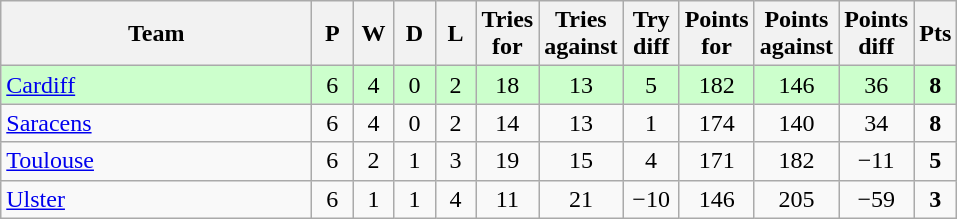<table class="wikitable" style="text-align: center;">
<tr>
<th width="200">Team</th>
<th width="20">P</th>
<th width="20">W</th>
<th width="20">D</th>
<th width="20">L</th>
<th width="20">Tries for</th>
<th width="20">Tries against</th>
<th width="30">Try diff</th>
<th width="20">Points for</th>
<th width="20">Points against</th>
<th width="25">Points diff</th>
<th width="20">Pts</th>
</tr>
<tr bgcolor="#ccffcc">
<td align="left">  <a href='#'>Cardiff</a></td>
<td>6</td>
<td>4</td>
<td>0</td>
<td>2</td>
<td>18</td>
<td>13</td>
<td>5</td>
<td>182</td>
<td>146</td>
<td>36</td>
<td><strong>8</strong></td>
</tr>
<tr>
<td align="left">  <a href='#'>Saracens</a></td>
<td>6</td>
<td>4</td>
<td>0</td>
<td>2</td>
<td>14</td>
<td>13</td>
<td>1</td>
<td>174</td>
<td>140</td>
<td>34</td>
<td><strong>8</strong></td>
</tr>
<tr>
<td align="left"> <a href='#'>Toulouse</a></td>
<td>6</td>
<td>2</td>
<td>1</td>
<td>3</td>
<td>19</td>
<td>15</td>
<td>4</td>
<td>171</td>
<td>182</td>
<td>−11</td>
<td><strong>5</strong></td>
</tr>
<tr>
<td align="left"> <a href='#'>Ulster</a></td>
<td>6</td>
<td>1</td>
<td>1</td>
<td>4</td>
<td>11</td>
<td>21</td>
<td>−10</td>
<td>146</td>
<td>205</td>
<td>−59</td>
<td><strong>3</strong></td>
</tr>
</table>
